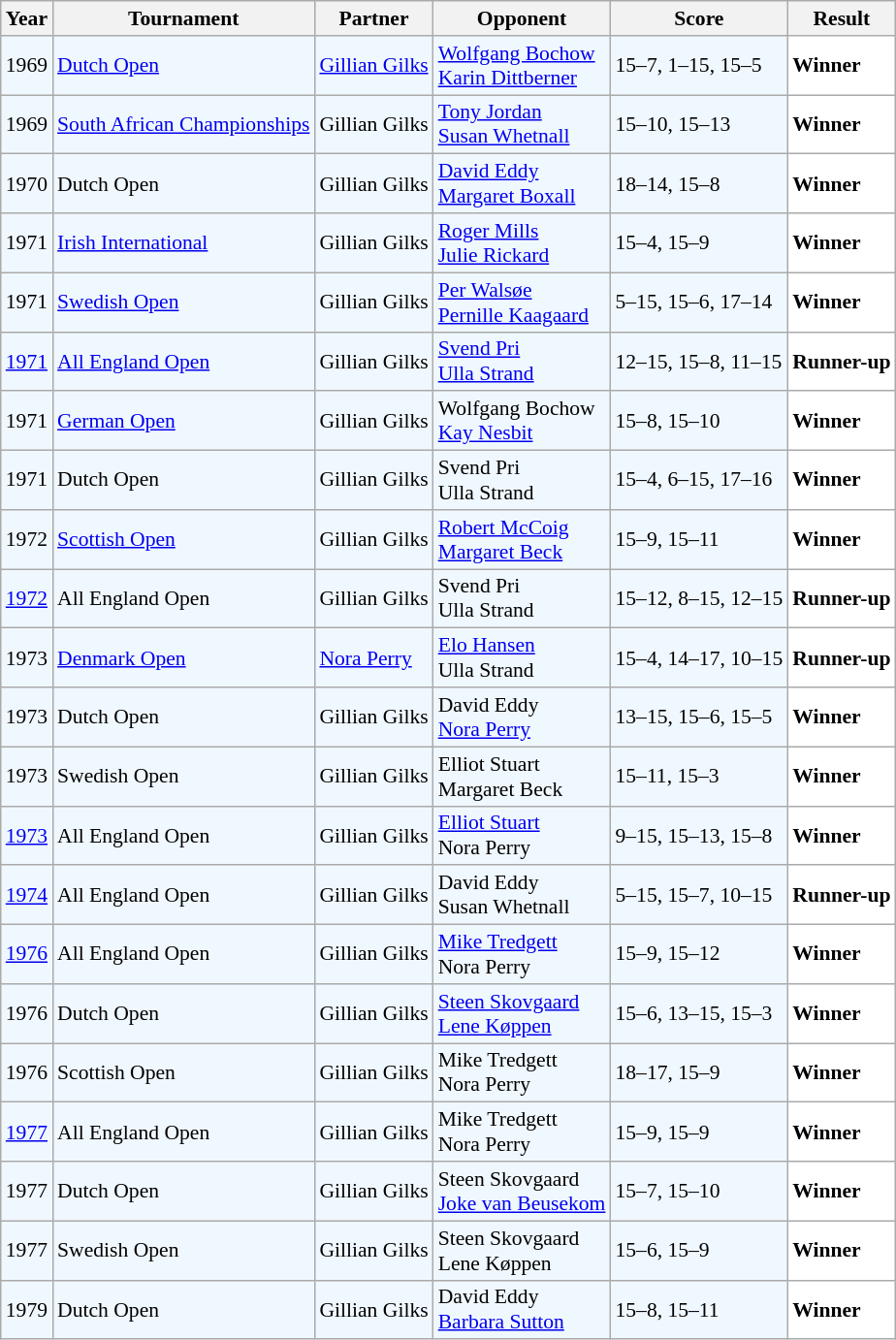<table class="sortable wikitable" style="font-size: 90%;">
<tr>
<th>Year</th>
<th>Tournament</th>
<th>Partner</th>
<th>Opponent</th>
<th>Score</th>
<th>Result</th>
</tr>
<tr style="background:#f0f8ff;">
<td align="center">1969</td>
<td align="left"><a href='#'>Dutch Open</a></td>
<td align="left"> <a href='#'>Gillian Gilks</a></td>
<td align="left"> <a href='#'>Wolfgang Bochow</a><br> <a href='#'>Karin Dittberner</a></td>
<td align="left">15–7, 1–15, 15–5</td>
<td style="text-align:left; background:white"> <strong>Winner</strong></td>
</tr>
<tr style="background:#f0f8ff;">
<td align="center">1969</td>
<td align="left"><a href='#'>South African Championships</a></td>
<td align="left"> Gillian Gilks</td>
<td align="left"> <a href='#'>Tony Jordan</a><br> <a href='#'>Susan Whetnall</a></td>
<td align="left">15–10, 15–13</td>
<td style="text-align:left; background:white"> <strong>Winner</strong></td>
</tr>
<tr style="background:#f0f8ff;">
<td align="center">1970</td>
<td align="left">Dutch Open</td>
<td align="left"> Gillian Gilks</td>
<td align="left"> <a href='#'>David Eddy</a> <br>  <a href='#'>Margaret Boxall</a></td>
<td align="left">18–14, 15–8</td>
<td style="text-align:left; background:white"> <strong>Winner</strong></td>
</tr>
<tr style="background:#f0f8ff;">
<td align="center">1971</td>
<td align="left"><a href='#'>Irish International</a></td>
<td align="left"> Gillian Gilks</td>
<td align="left"> <a href='#'>Roger Mills</a><br> <a href='#'>Julie Rickard</a></td>
<td align="left">15–4, 15–9</td>
<td style="text-align:left; background:white"> <strong>Winner</strong></td>
</tr>
<tr style="background:#f0f8ff;">
<td align="center">1971</td>
<td align="left"><a href='#'>Swedish Open</a></td>
<td align="left"> Gillian Gilks</td>
<td align="left"> <a href='#'>Per Walsøe</a><br> <a href='#'>Pernille Kaagaard</a></td>
<td align="left">5–15, 15–6, 17–14</td>
<td style="text-align:left; background:white"> <strong>Winner</strong></td>
</tr>
<tr style="background:#f0f8ff;">
<td align="center"><a href='#'>1971</a></td>
<td align="left"><a href='#'>All England Open</a></td>
<td align="left"> Gillian Gilks</td>
<td align="left"> <a href='#'>Svend Pri</a><br> <a href='#'>Ulla Strand</a></td>
<td align="left">12–15, 15–8, 11–15</td>
<td style="text-align:left; background:white"> <strong>Runner-up</strong></td>
</tr>
<tr style="background:#f0f8ff;">
<td align="center">1971</td>
<td align="left"><a href='#'>German Open</a></td>
<td align="left"> Gillian Gilks</td>
<td align="left"> Wolfgang Bochow<br> <a href='#'>Kay Nesbit</a></td>
<td align="left">15–8, 15–10</td>
<td style="text-align:left; background:white"> <strong>Winner</strong></td>
</tr>
<tr style="background:#f0f8ff;">
<td align="center">1971</td>
<td align="left">Dutch Open</td>
<td align="left"> Gillian Gilks</td>
<td align="left"> Svend Pri<br> Ulla Strand</td>
<td align="left">15–4, 6–15, 17–16</td>
<td style="text-align:left; background:white"> <strong>Winner</strong></td>
</tr>
<tr style="background:#f0f8ff;">
<td align="center">1972</td>
<td align="left"><a href='#'>Scottish Open</a></td>
<td align="left"> Gillian Gilks</td>
<td align="left"> <a href='#'>Robert McCoig</a><br> <a href='#'>Margaret Beck</a></td>
<td align="left">15–9, 15–11</td>
<td style="text-align:left; background:white"> <strong>Winner</strong></td>
</tr>
<tr style="background:#f0f8ff;">
<td align="center"><a href='#'>1972</a></td>
<td align="left">All England Open</td>
<td align="left"> Gillian Gilks</td>
<td align="left"> Svend Pri<br> Ulla Strand</td>
<td align="left">15–12, 8–15, 12–15</td>
<td style="text-align:left; background:white"> <strong>Runner-up</strong></td>
</tr>
<tr style="background:#f0f8ff;">
<td align="center">1973</td>
<td align="left"><a href='#'>Denmark Open</a></td>
<td align="left"> <a href='#'>Nora Perry</a></td>
<td align="left"> <a href='#'>Elo Hansen</a><br> Ulla Strand</td>
<td align="left">15–4, 14–17, 10–15</td>
<td style="text-align:left; background:white"> <strong>Runner-up</strong></td>
</tr>
<tr style="background:#f0f8ff;">
<td align="center">1973</td>
<td align="left">Dutch Open</td>
<td align="left"> Gillian Gilks</td>
<td align="left"> David Eddy<br> <a href='#'>Nora Perry</a></td>
<td align="left">13–15, 15–6, 15–5</td>
<td style="text-align:left; background:white"> <strong>Winner</strong></td>
</tr>
<tr style="background:#f0f8ff;">
<td align="center">1973</td>
<td align="left">Swedish Open</td>
<td align="left"> Gillian Gilks</td>
<td align="left"> Elliot Stuart<br> Margaret Beck</td>
<td align="left">15–11, 15–3</td>
<td style="text-align:left; background:white"> <strong>Winner</strong></td>
</tr>
<tr style="background:#f0f8ff;">
<td align="center"><a href='#'>1973</a></td>
<td align="left">All England Open</td>
<td align="left"> Gillian Gilks</td>
<td align="left"> <a href='#'>Elliot Stuart</a><br> Nora Perry</td>
<td align="left">9–15, 15–13, 15–8</td>
<td style="text-align:left; background:white"> <strong>Winner</strong></td>
</tr>
<tr style="background:#f0f8ff;">
<td align="center"><a href='#'>1974</a></td>
<td align="left">All England Open</td>
<td align="left"> Gillian Gilks</td>
<td align="left"> David Eddy <br> Susan Whetnall</td>
<td align="left">5–15, 15–7, 10–15</td>
<td style="text-align:left; background:white"> <strong>Runner-up</strong></td>
</tr>
<tr style="background:#f0f8ff;">
<td align="center"><a href='#'>1976</a></td>
<td align="left">All England Open</td>
<td align="left"> Gillian Gilks</td>
<td align="left"> <a href='#'>Mike Tredgett</a><br> Nora Perry</td>
<td align="left">15–9, 15–12</td>
<td style="text-align:left; background:white"> <strong>Winner</strong></td>
</tr>
<tr style="background:#f0f8ff;">
<td align="center">1976</td>
<td align="left">Dutch Open</td>
<td align="left"> Gillian Gilks</td>
<td align="left"> <a href='#'>Steen Skovgaard</a> <br>  <a href='#'>Lene Køppen</a></td>
<td align="left">15–6, 13–15, 15–3</td>
<td style="text-align:left; background:white"> <strong>Winner</strong></td>
</tr>
<tr style="background:#f0f8ff;">
<td align="center">1976</td>
<td align="left">Scottish Open</td>
<td align="left"> Gillian Gilks</td>
<td align="left"> Mike Tredgett<br> Nora Perry</td>
<td align="left">18–17, 15–9</td>
<td style="text-align:left; background:white"> <strong>Winner</strong></td>
</tr>
<tr style="background:#f0f8ff;">
<td align="center"><a href='#'>1977</a></td>
<td align="left">All England Open</td>
<td align="left"> Gillian Gilks</td>
<td align="left"> Mike Tredgett<br> Nora Perry</td>
<td align="left">15–9, 15–9</td>
<td style="text-align:left; background:white"> <strong>Winner</strong></td>
</tr>
<tr style="background:#f0f8ff;">
<td align="center">1977</td>
<td align="left">Dutch Open</td>
<td align="left"> Gillian Gilks</td>
<td align="left"> Steen Skovgaard<br> <a href='#'>Joke van Beusekom</a></td>
<td align="left">15–7, 15–10</td>
<td style="text-align:left; background:white"> <strong>Winner</strong></td>
</tr>
<tr style="background:#f0f8ff;">
<td align="center">1977</td>
<td align="left">Swedish Open</td>
<td align="left"> Gillian Gilks</td>
<td align="left"> Steen Skovgaard <br>  Lene Køppen</td>
<td align="left">15–6, 15–9</td>
<td style="text-align:left; background:white"> <strong>Winner</strong></td>
</tr>
<tr style="background:#f0f8ff;">
<td align="center">1979</td>
<td align="left">Dutch Open</td>
<td align="left"> Gillian Gilks</td>
<td align="left"> David Eddy<br> <a href='#'>Barbara Sutton</a></td>
<td align="left">15–8, 15–11</td>
<td style="text-align:left; background:white"> <strong>Winner</strong></td>
</tr>
</table>
